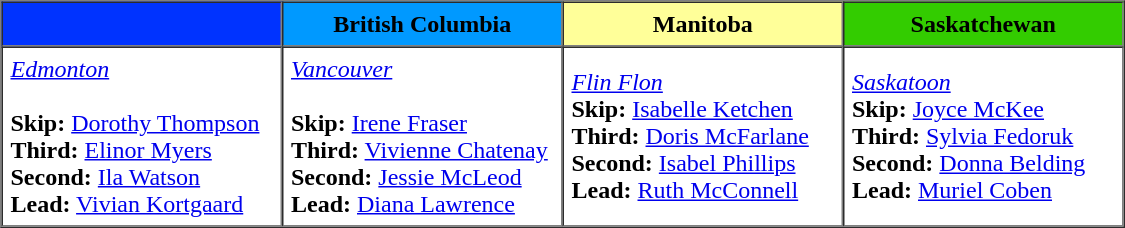<table border=1 cellpadding=5 cellspacing=0>
<tr>
<th bgcolor="#0033ff" width="175"></th>
<th bgcolor="#0099ff" width="175">British Columbia</th>
<th bgcolor="#ffff99" width="175">Manitoba</th>
<th bgcolor="#33cc00" width="175">Saskatchewan</th>
</tr>
<tr>
<td><em><a href='#'>Edmonton</a></em><br><br><strong>Skip:</strong> <a href='#'>Dorothy Thompson</a> <br>
<strong>Third:</strong> <a href='#'>Elinor Myers</a> <br>
<strong>Second:</strong> <a href='#'>Ila Watson</a> <br>
<strong>Lead:</strong> <a href='#'>Vivian Kortgaard</a></td>
<td><em><a href='#'>Vancouver</a></em> <br><br><strong>Skip:</strong> <a href='#'>Irene Fraser</a> <br>
<strong>Third:</strong> <a href='#'>Vivienne Chatenay</a> <br>
<strong>Second:</strong> <a href='#'>Jessie McLeod</a> <br>
<strong>Lead:</strong> <a href='#'>Diana Lawrence</a></td>
<td><em><a href='#'>Flin Flon</a></em><br><strong>Skip:</strong> <a href='#'>Isabelle Ketchen</a> <br>
<strong>Third:</strong> <a href='#'>Doris McFarlane</a> <br>
<strong>Second:</strong> <a href='#'>Isabel Phillips</a> <br>
<strong>Lead:</strong> <a href='#'>Ruth McConnell</a></td>
<td><em><a href='#'>Saskatoon</a></em><br><strong>Skip:</strong> <a href='#'>Joyce McKee</a> <br>
<strong>Third:</strong> <a href='#'>Sylvia Fedoruk</a> <br>
<strong>Second:</strong> <a href='#'>Donna Belding</a> <br>
<strong>Lead:</strong> <a href='#'>Muriel Coben</a></td>
</tr>
</table>
